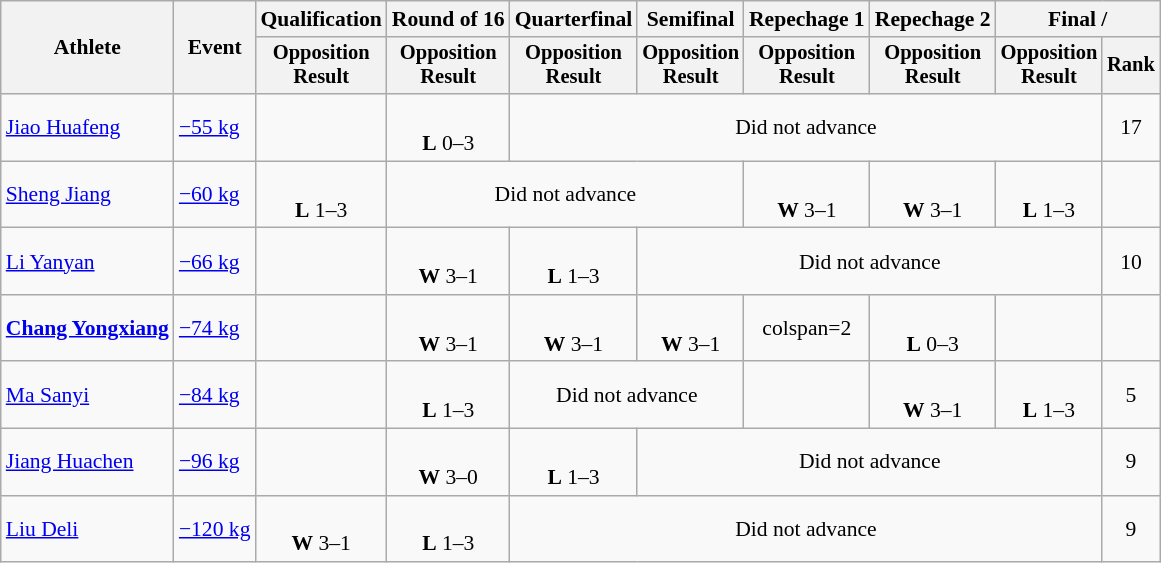<table class="wikitable" style="font-size:90%">
<tr>
<th rowspan="2">Athlete</th>
<th rowspan="2">Event</th>
<th>Qualification</th>
<th>Round of 16</th>
<th>Quarterfinal</th>
<th>Semifinal</th>
<th>Repechage 1</th>
<th>Repechage 2</th>
<th colspan=2>Final / </th>
</tr>
<tr style="font-size: 95%">
<th>Opposition<br>Result</th>
<th>Opposition<br>Result</th>
<th>Opposition<br>Result</th>
<th>Opposition<br>Result</th>
<th>Opposition<br>Result</th>
<th>Opposition<br>Result</th>
<th>Opposition<br>Result</th>
<th>Rank</th>
</tr>
<tr align=center>
<td align=left><a href='#'>Jiao Huafeng</a></td>
<td align=left><a href='#'>−55 kg</a></td>
<td></td>
<td><br><strong>L</strong> 0–3 <sup></sup></td>
<td colspan=5>Did not advance</td>
<td>17</td>
</tr>
<tr align=center>
<td align=left><a href='#'>Sheng Jiang</a></td>
<td align=left><a href='#'>−60 kg</a></td>
<td><br><strong>L</strong> 1–3 <sup></sup></td>
<td colspan=3>Did not advance</td>
<td><br><strong>W</strong> 3–1 <sup></sup></td>
<td><br><strong>W</strong> 3–1 <sup></sup></td>
<td><br><strong>L</strong> 1–3 <sup></sup></td>
<td></td>
</tr>
<tr align=center>
<td align=left><a href='#'>Li Yanyan</a></td>
<td align=left><a href='#'>−66 kg</a></td>
<td></td>
<td><br><strong>W</strong> 3–1 <sup></sup></td>
<td><br><strong>L</strong> 1–3 <sup></sup></td>
<td colspan=4>Did not advance</td>
<td>10</td>
</tr>
<tr align=center>
<td align=left><strong><a href='#'>Chang Yongxiang</a></strong></td>
<td align=left><a href='#'>−74 kg</a></td>
<td></td>
<td><br><strong>W</strong> 3–1 <sup></sup></td>
<td><br><strong>W</strong> 3–1 <sup></sup></td>
<td><br><strong>W</strong> 3–1 <sup></sup></td>
<td>colspan=2 </td>
<td><br><strong>L</strong> 0–3 <sup></sup></td>
<td></td>
</tr>
<tr align=center>
<td align=left><a href='#'>Ma Sanyi</a></td>
<td align=left><a href='#'>−84 kg</a></td>
<td></td>
<td><br><strong>L</strong> 1–3 <sup></sup></td>
<td colspan=2>Did not advance</td>
<td></td>
<td><br><strong>W</strong> 3–1 <sup></sup></td>
<td><br><strong>L</strong> 1–3 <sup></sup></td>
<td>5</td>
</tr>
<tr align=center>
<td align=left><a href='#'>Jiang Huachen</a></td>
<td align=left><a href='#'>−96 kg</a></td>
<td></td>
<td><br><strong>W</strong> 3–0 <sup></sup></td>
<td><br><strong>L</strong> 1–3 <sup></sup></td>
<td colspan=4>Did not advance</td>
<td>9</td>
</tr>
<tr align=center>
<td align=left><a href='#'>Liu Deli</a></td>
<td align=left><a href='#'>−120 kg</a></td>
<td><br><strong>W</strong> 3–1 <sup></sup></td>
<td><br><strong>L</strong> 1–3 <sup></sup></td>
<td colspan=5>Did not advance</td>
<td>9</td>
</tr>
</table>
